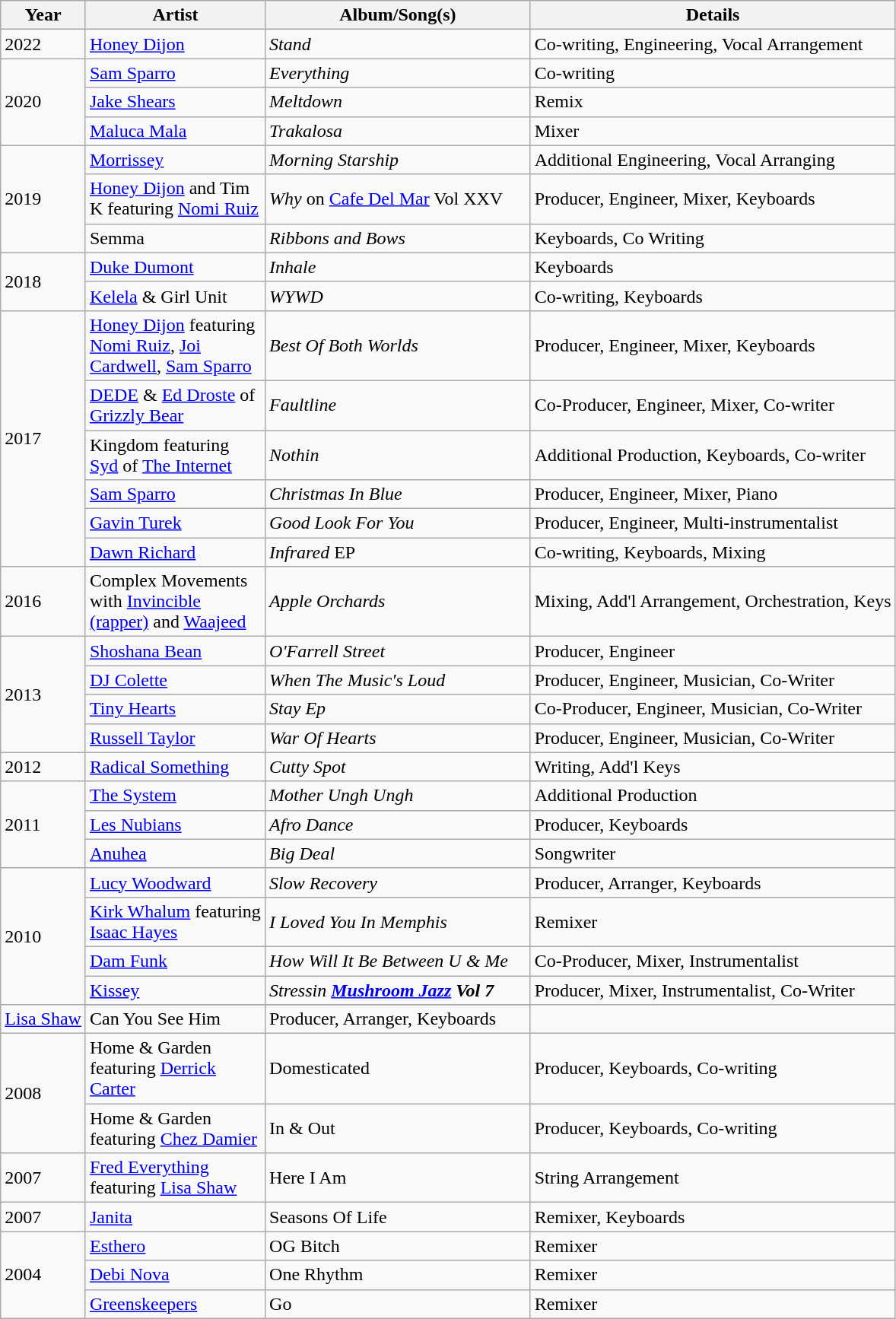<table class="wikitable">
<tr>
<th>Year</th>
<th style="width:150px;">Artist</th>
<th style="width:225px;">Album/Song(s)</th>
<th>Details</th>
</tr>
<tr>
<td rowspan=1>2022</td>
<td><a href='#'>Honey Dijon</a></td>
<td><em>Stand</em></td>
<td>Co-writing, Engineering, Vocal Arrangement</td>
</tr>
<tr>
<td rowspan=3>2020</td>
<td><a href='#'>Sam Sparro</a></td>
<td><em>Everything</em></td>
<td>Co-writing</td>
</tr>
<tr>
<td><a href='#'>Jake Shears</a></td>
<td><em>Meltdown</em></td>
<td>Remix</td>
</tr>
<tr>
<td><a href='#'>Maluca Mala</a></td>
<td><em>Trakalosa</em></td>
<td>Mixer</td>
</tr>
<tr>
<td rowspan=3>2019</td>
<td><a href='#'>Morrissey</a></td>
<td><em>Morning Starship</em></td>
<td>Additional Engineering, Vocal Arranging</td>
</tr>
<tr>
<td><a href='#'>Honey Dijon</a> and Tim K featuring <a href='#'>Nomi Ruiz</a></td>
<td><em>Why</em> on <a href='#'>Cafe Del Mar</a> Vol XXV</td>
<td>Producer, Engineer, Mixer, Keyboards</td>
</tr>
<tr>
<td>Semma</td>
<td><em>Ribbons and Bows</em></td>
<td>Keyboards, Co Writing</td>
</tr>
<tr>
<td rowspan=2>2018</td>
<td><a href='#'>Duke Dumont</a></td>
<td><em>Inhale</em></td>
<td>Keyboards</td>
</tr>
<tr>
<td><a href='#'>Kelela</a> & Girl Unit</td>
<td><em>WYWD</em></td>
<td>Co-writing, Keyboards</td>
</tr>
<tr>
<td rowspan=6>2017</td>
<td><a href='#'>Honey Dijon</a> featuring <a href='#'>Nomi Ruiz</a>, <a href='#'>Joi Cardwell</a>, <a href='#'>Sam Sparro</a></td>
<td><em>Best Of Both Worlds</em></td>
<td>Producer, Engineer, Mixer, Keyboards</td>
</tr>
<tr>
<td><a href='#'>DEDE</a> & <a href='#'>Ed Droste</a> of <a href='#'>Grizzly Bear</a></td>
<td><em>Faultline</em></td>
<td>Co-Producer, Engineer, Mixer, Co-writer</td>
</tr>
<tr>
<td>Kingdom featuring <a href='#'>Syd</a> of <a href='#'>The Internet</a></td>
<td><em>Nothin</em></td>
<td>Additional Production, Keyboards, Co-writer</td>
</tr>
<tr>
<td><a href='#'>Sam Sparro</a></td>
<td><em>Christmas In Blue</em></td>
<td>Producer, Engineer, Mixer, Piano</td>
</tr>
<tr>
<td><a href='#'>Gavin Turek</a></td>
<td><em>Good Look For You</em></td>
<td>Producer, Engineer, Multi-instrumentalist</td>
</tr>
<tr>
<td><a href='#'>Dawn Richard</a></td>
<td><em>Infrared</em> EP</td>
<td>Co-writing, Keyboards, Mixing</td>
</tr>
<tr>
<td rowspan=1>2016</td>
<td>Complex Movements with <a href='#'>Invincible (rapper)</a> and <a href='#'>Waajeed</a></td>
<td><em>Apple Orchards</em></td>
<td>Mixing, Add'l Arrangement, Orchestration, Keys</td>
</tr>
<tr>
<td rowspan=4>2013</td>
<td><a href='#'>Shoshana Bean</a></td>
<td><em>O'Farrell Street</em></td>
<td>Producer, Engineer</td>
</tr>
<tr>
<td><a href='#'>DJ Colette</a></td>
<td><em>When The Music's Loud</em></td>
<td>Producer, Engineer, Musician, Co-Writer</td>
</tr>
<tr>
<td><a href='#'>Tiny Hearts</a></td>
<td><em>Stay Ep</em></td>
<td>Co-Producer, Engineer, Musician, Co-Writer</td>
</tr>
<tr>
<td><a href='#'>Russell Taylor</a></td>
<td><em>War Of Hearts</em></td>
<td>Producer, Engineer, Musician, Co-Writer</td>
</tr>
<tr>
<td rowspan=1>2012</td>
<td><a href='#'>Radical Something</a></td>
<td><em>Cutty Spot</em></td>
<td>Writing, Add'l Keys</td>
</tr>
<tr>
<td rowspan=3>2011</td>
<td><a href='#'>The System</a></td>
<td><em>Mother Ungh Ungh</em></td>
<td>Additional Production</td>
</tr>
<tr>
<td><a href='#'>Les Nubians</a></td>
<td><em>Afro Dance</em></td>
<td>Producer, Keyboards</td>
</tr>
<tr>
<td><a href='#'>Anuhea</a></td>
<td><em>Big Deal</em></td>
<td>Songwriter</td>
</tr>
<tr>
<td rowspan=5>2010</td>
<td><a href='#'>Lucy Woodward</a></td>
<td><em>Slow Recovery</em></td>
<td>Producer, Arranger, Keyboards</td>
</tr>
<tr>
<td><a href='#'>Kirk Whalum</a> featuring <a href='#'>Isaac Hayes</a></td>
<td><em>I Loved You In Memphis</em></td>
<td>Remixer</td>
</tr>
<tr>
<td><a href='#'>Dam Funk</a></td>
<td><em>How Will It Be Between U & Me</em></td>
<td>Co-Producer, Mixer, Instrumentalist</td>
</tr>
<tr>
<td><a href='#'>Kissey</a></td>
<td><em>Stressin<strong> <a href='#'>Mushroom Jazz</a> Vol 7</td>
<td>Producer, Mixer, Instrumentalist, Co-Writer</td>
</tr>
<tr |rowspan=1|2009>
</tr>
<tr>
<td><a href='#'>Lisa Shaw</a></td>
<td></em>Can You See Him<em></td>
<td>Producer, Arranger, Keyboards</td>
</tr>
<tr>
<td rowspan=2>2008</td>
<td>Home & Garden featuring <a href='#'>Derrick Carter</a></td>
<td></em>Domesticated<em></td>
<td>Producer, Keyboards, Co-writing</td>
</tr>
<tr>
<td>Home & Garden featuring <a href='#'>Chez Damier</a></td>
<td></em>In & Out<em></td>
<td>Producer, Keyboards, Co-writing</td>
</tr>
<tr>
<td rowspan=1>2007</td>
<td><a href='#'>Fred Everything</a> featuring <a href='#'>Lisa Shaw</a></td>
<td></em>Here I Am<em></td>
<td>String Arrangement</td>
</tr>
<tr>
<td rowspan=1>2007</td>
<td><a href='#'>Janita</a></td>
<td></em>Seasons Of Life<em></td>
<td>Remixer, Keyboards</td>
</tr>
<tr>
<td rowspan=3>2004</td>
<td><a href='#'>Esthero</a></td>
<td></em>OG Bitch<em></td>
<td>Remixer</td>
</tr>
<tr>
<td><a href='#'>Debi Nova</a></td>
<td></em>One Rhythm<em></td>
<td>Remixer</td>
</tr>
<tr |}>
<td><a href='#'>Greenskeepers</a></td>
<td></em>Go<em></td>
<td>Remixer</td>
</tr>
</table>
